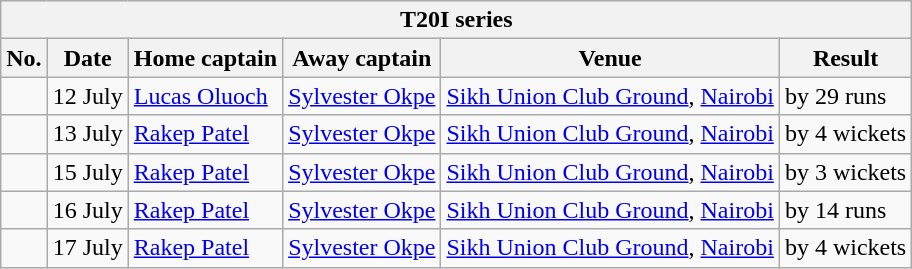<table class="wikitable">
<tr>
<th colspan="9">T20I series</th>
</tr>
<tr>
<th>No.</th>
<th>Date</th>
<th>Home captain</th>
<th>Away captain</th>
<th>Venue</th>
<th>Result</th>
</tr>
<tr>
<td></td>
<td>12 July</td>
<td><a href='#'>Lucas Oluoch</a></td>
<td><a href='#'>Sylvester Okpe</a></td>
<td><a href='#'>Sikh Union Club Ground</a>, <a href='#'>Nairobi</a></td>
<td> by 29 runs</td>
</tr>
<tr>
<td></td>
<td>13 July</td>
<td><a href='#'>Rakep Patel</a></td>
<td><a href='#'>Sylvester Okpe</a></td>
<td><a href='#'>Sikh Union Club Ground</a>, <a href='#'>Nairobi</a></td>
<td> by 4 wickets</td>
</tr>
<tr>
<td></td>
<td>15 July</td>
<td><a href='#'>Rakep Patel</a></td>
<td><a href='#'>Sylvester Okpe</a></td>
<td><a href='#'>Sikh Union Club Ground</a>, <a href='#'>Nairobi</a></td>
<td> by 3 wickets</td>
</tr>
<tr>
<td></td>
<td>16 July</td>
<td><a href='#'>Rakep Patel</a></td>
<td><a href='#'>Sylvester Okpe</a></td>
<td><a href='#'>Sikh Union Club Ground</a>, <a href='#'>Nairobi</a></td>
<td> by 14 runs</td>
</tr>
<tr>
<td></td>
<td>17 July</td>
<td><a href='#'>Rakep Patel</a></td>
<td><a href='#'>Sylvester Okpe</a></td>
<td><a href='#'>Sikh Union Club Ground</a>, <a href='#'>Nairobi</a></td>
<td> by 4 wickets</td>
</tr>
</table>
